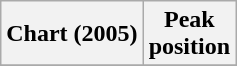<table class="wikitable plainrowheaders">
<tr>
<th scope="col">Chart (2005)</th>
<th scope="col">Peak<br>position</th>
</tr>
<tr>
</tr>
</table>
